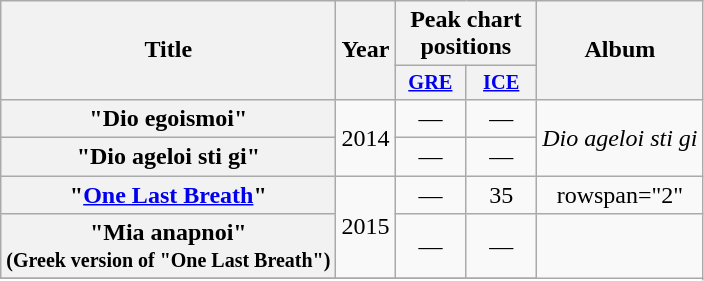<table class="wikitable plainrowheaders" style="text-align:center;">
<tr>
<th scope="col" rowspan="2">Title</th>
<th scope="col" rowspan="2">Year</th>
<th scope="col" colspan="2">Peak chart positions</th>
<th scope="col" rowspan="2">Album</th>
</tr>
<tr>
<th scope="col" style="width:3em;font-size:85%;"><a href='#'>GRE</a></th>
<th scope="col" style="width:3em;font-size:85%;"><a href='#'>ICE</a></th>
</tr>
<tr>
<th scope="row">"Dio egoismoi"</th>
<td rowspan=2>2014</td>
<td>—</td>
<td>—</td>
<td rowspan=2><em>Dio ageloi sti gi</em></td>
</tr>
<tr>
<th scope="row">"Dio ageloi sti gi"</th>
<td>—</td>
<td>—</td>
</tr>
<tr>
<th scope="row">"<a href='#'>One Last Breath</a>"</th>
<td rowspan=2>2015</td>
<td>—</td>
<td>35</td>
<td>rowspan="2" </td>
</tr>
<tr>
<th scope="row">"Mia anapnoi" <br><small>(Greek version of "One Last Breath")</small></th>
<td>—</td>
<td>—</td>
</tr>
<tr>
</tr>
</table>
